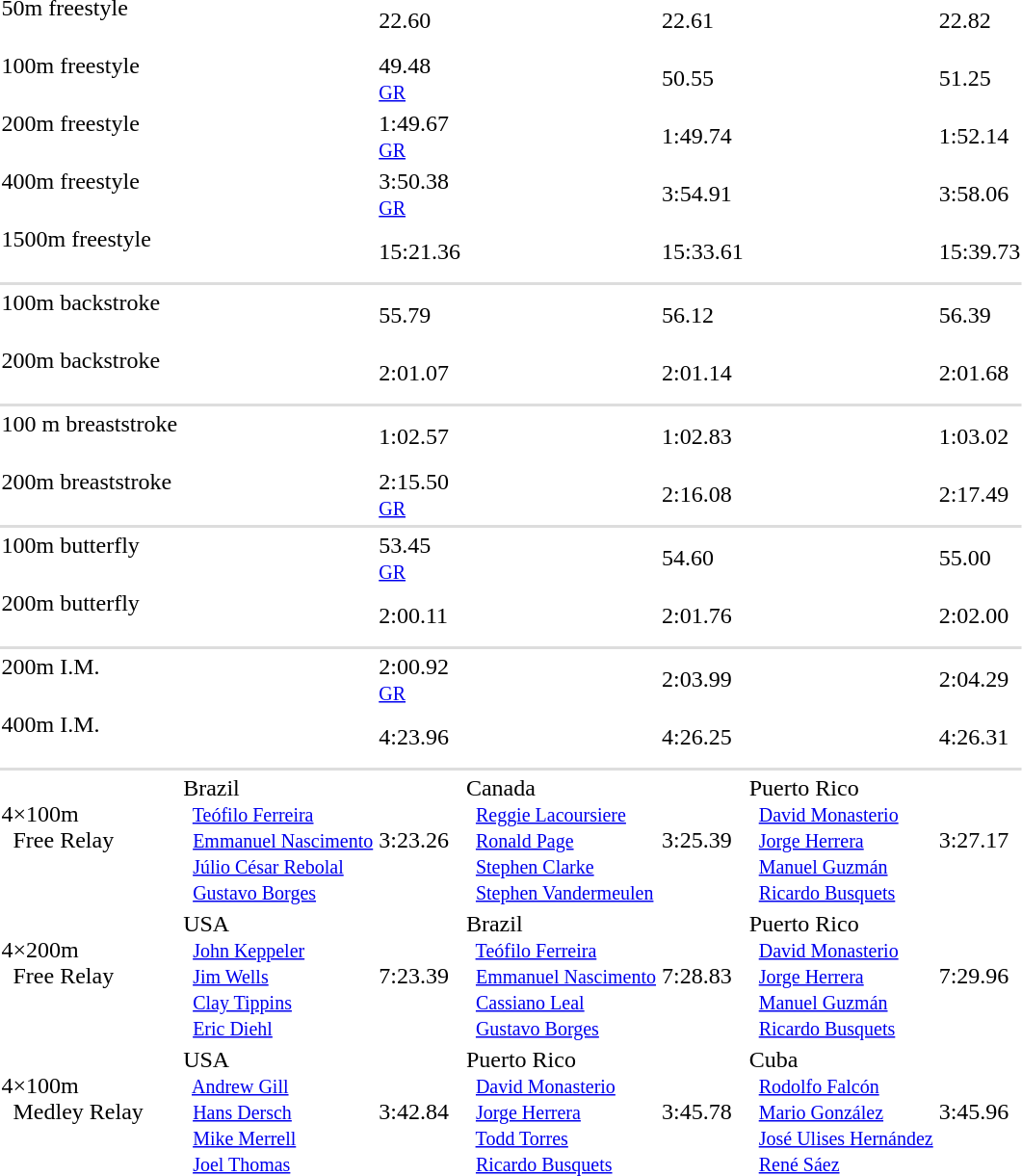<table>
<tr>
<td>50m freestyle <br>  </td>
<td></td>
<td>22.60</td>
<td></td>
<td>22.61</td>
<td></td>
<td>22.82</td>
</tr>
<tr>
<td>100m freestyle <br>  </td>
<td></td>
<td>49.48 <small><br><a href='#'>GR</a></small></td>
<td></td>
<td>50.55</td>
<td></td>
<td>51.25</td>
</tr>
<tr>
<td>200m freestyle <br>  </td>
<td></td>
<td>1:49.67 <small><br><a href='#'>GR</a></small></td>
<td></td>
<td>1:49.74</td>
<td></td>
<td>1:52.14</td>
</tr>
<tr>
<td>400m freestyle <br>  </td>
<td></td>
<td>3:50.38 <small><br><a href='#'>GR</a></small></td>
<td></td>
<td>3:54.91</td>
<td></td>
<td>3:58.06</td>
</tr>
<tr>
<td>1500m freestyle <br>  </td>
<td></td>
<td>15:21.36</td>
<td></td>
<td>15:33.61</td>
<td></td>
<td>15:39.73</td>
</tr>
<tr style="background:#ddd;">
<td colspan=7></td>
</tr>
<tr>
<td>100m backstroke <br>  </td>
<td></td>
<td>55.79</td>
<td></td>
<td>56.12</td>
<td></td>
<td>56.39</td>
</tr>
<tr>
<td>200m backstroke <br>  </td>
<td></td>
<td>2:01.07</td>
<td></td>
<td>2:01.14</td>
<td></td>
<td>2:01.68</td>
</tr>
<tr style="background:#ddd;">
<td colspan=7></td>
</tr>
<tr>
<td>100 m breaststroke <br>  </td>
<td></td>
<td>1:02.57</td>
<td></td>
<td>1:02.83</td>
<td></td>
<td>1:03.02</td>
</tr>
<tr>
<td>200m breaststroke <br>  </td>
<td></td>
<td>2:15.50 <small><br><a href='#'>GR</a></small></td>
<td></td>
<td>2:16.08</td>
<td></td>
<td>2:17.49</td>
</tr>
<tr style="background:#ddd;">
<td colspan=7></td>
</tr>
<tr>
<td>100m butterfly <br>  </td>
<td></td>
<td>53.45 <small><br><a href='#'>GR</a></small></td>
<td></td>
<td>54.60</td>
<td></td>
<td>55.00</td>
</tr>
<tr>
<td>200m butterfly <br>  </td>
<td></td>
<td>2:00.11</td>
<td></td>
<td>2:01.76</td>
<td></td>
<td>2:02.00</td>
</tr>
<tr style="background:#ddd;">
<td colspan=7></td>
</tr>
<tr>
<td>200m I.M. <br>  </td>
<td></td>
<td>2:00.92 <small><br><a href='#'>GR</a></small></td>
<td></td>
<td>2:03.99</td>
<td></td>
<td>2:04.29</td>
</tr>
<tr>
<td>400m I.M. <br>  </td>
<td></td>
<td>4:23.96</td>
<td></td>
<td>4:26.25</td>
<td></td>
<td>4:26.31</td>
</tr>
<tr style="background:#ddd;">
<td colspan=7></td>
</tr>
<tr>
<td>4×100m<br>   Free Relay <br>  </td>
<td> Brazil <small><br>  <a href='#'>Teófilo Ferreira</a> <br>  <a href='#'>Emmanuel Nascimento</a> <br>  <a href='#'>Júlio César Rebolal</a> <br>  <a href='#'>Gustavo Borges</a> </small></td>
<td>3:23.26</td>
<td> Canada <small><br>  <a href='#'>Reggie Lacoursiere</a> <br>  <a href='#'>Ronald Page</a> <br>  <a href='#'>Stephen Clarke</a> <br>  <a href='#'>Stephen Vandermeulen</a> </small></td>
<td>3:25.39</td>
<td> Puerto Rico <small><br>  <a href='#'>David Monasterio</a><br>  <a href='#'>Jorge Herrera</a> <br>  <a href='#'>Manuel Guzmán</a> <br>  <a href='#'>Ricardo Busquets</a> </small></td>
<td>3:27.17</td>
</tr>
<tr>
<td>4×200m<br>   Free Relay <br>  </td>
<td> USA <small><br>  <a href='#'>John Keppeler</a> <br>  <a href='#'>Jim Wells</a> <br>  <a href='#'>Clay Tippins</a> <br>  <a href='#'>Eric Diehl</a> </small></td>
<td>7:23.39</td>
<td> Brazil <small><br>  <a href='#'>Teófilo Ferreira</a> <br>  <a href='#'>Emmanuel Nascimento</a> <br>  <a href='#'>Cassiano Leal</a> <br>  <a href='#'>Gustavo Borges</a> </small></td>
<td>7:28.83</td>
<td> Puerto Rico <small><br>  <a href='#'>David Monasterio</a> <br>  <a href='#'>Jorge Herrera</a> <br>  <a href='#'>Manuel Guzmán</a> <br>  <a href='#'>Ricardo Busquets</a> </small></td>
<td>7:29.96</td>
</tr>
<tr>
<td>4×100m<br>   Medley Relay <br>  </td>
<td> USA <small><br>  <a href='#'>Andrew Gill</a> <br>  <a href='#'>Hans Dersch</a> <br>  <a href='#'>Mike Merrell</a> <br>  <a href='#'>Joel Thomas</a> </small></td>
<td>3:42.84</td>
<td> Puerto Rico <small><br>  <a href='#'>David Monasterio</a> <br>  <a href='#'>Jorge Herrera</a> <br>  <a href='#'>Todd Torres</a> <br>  <a href='#'>Ricardo Busquets</a> </small></td>
<td>3:45.78</td>
<td> Cuba <small><br>  <a href='#'>Rodolfo Falcón</a> <br>  <a href='#'>Mario González</a> <br>  <a href='#'>José Ulises Hernández</a> <br>  <a href='#'>René Sáez</a> </small></td>
<td>3:45.96</td>
</tr>
</table>
